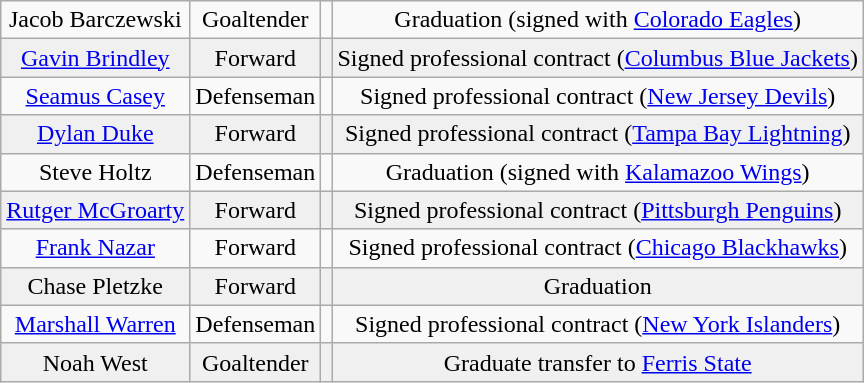<table class="wikitable">
<tr align="center" bgcolor=>
<td>Jacob Barczewski</td>
<td>Goaltender</td>
<td></td>
<td>Graduation (signed with <a href='#'>Colorado Eagles</a>)</td>
</tr>
<tr align="center" bgcolor="f0f0f0">
<td><a href='#'>Gavin Brindley</a></td>
<td>Forward</td>
<td></td>
<td>Signed professional contract (<a href='#'>Columbus Blue Jackets</a>)</td>
</tr>
<tr align="center" bgcolor=>
<td><a href='#'>Seamus Casey</a></td>
<td>Defenseman</td>
<td></td>
<td>Signed professional contract (<a href='#'>New Jersey Devils</a>)</td>
</tr>
<tr align="center" bgcolor="f0f0f0">
<td><a href='#'>Dylan Duke</a></td>
<td>Forward</td>
<td></td>
<td>Signed professional contract (<a href='#'>Tampa Bay Lightning</a>)</td>
</tr>
<tr align="center" bgcolor=>
<td>Steve Holtz</td>
<td>Defenseman</td>
<td></td>
<td>Graduation (signed with <a href='#'>Kalamazoo Wings</a>)</td>
</tr>
<tr align="center" bgcolor="f0f0f0">
<td><a href='#'>Rutger McGroarty</a></td>
<td>Forward</td>
<td></td>
<td>Signed professional contract (<a href='#'>Pittsburgh Penguins</a>)</td>
</tr>
<tr align="center" bgcolor=>
<td><a href='#'>Frank Nazar</a></td>
<td>Forward</td>
<td></td>
<td>Signed professional contract (<a href='#'>Chicago Blackhawks</a>)</td>
</tr>
<tr align="center" bgcolor="f0f0f0">
<td>Chase Pletzke</td>
<td>Forward</td>
<td></td>
<td>Graduation</td>
</tr>
<tr align="center" bgcolor=>
<td><a href='#'>Marshall Warren</a></td>
<td>Defenseman</td>
<td></td>
<td>Signed professional contract (<a href='#'>New York Islanders</a>)</td>
</tr>
<tr align="center" bgcolor="f0f0f0">
<td>Noah West</td>
<td>Goaltender</td>
<td></td>
<td>Graduate transfer to <a href='#'>Ferris State</a></td>
</tr>
</table>
